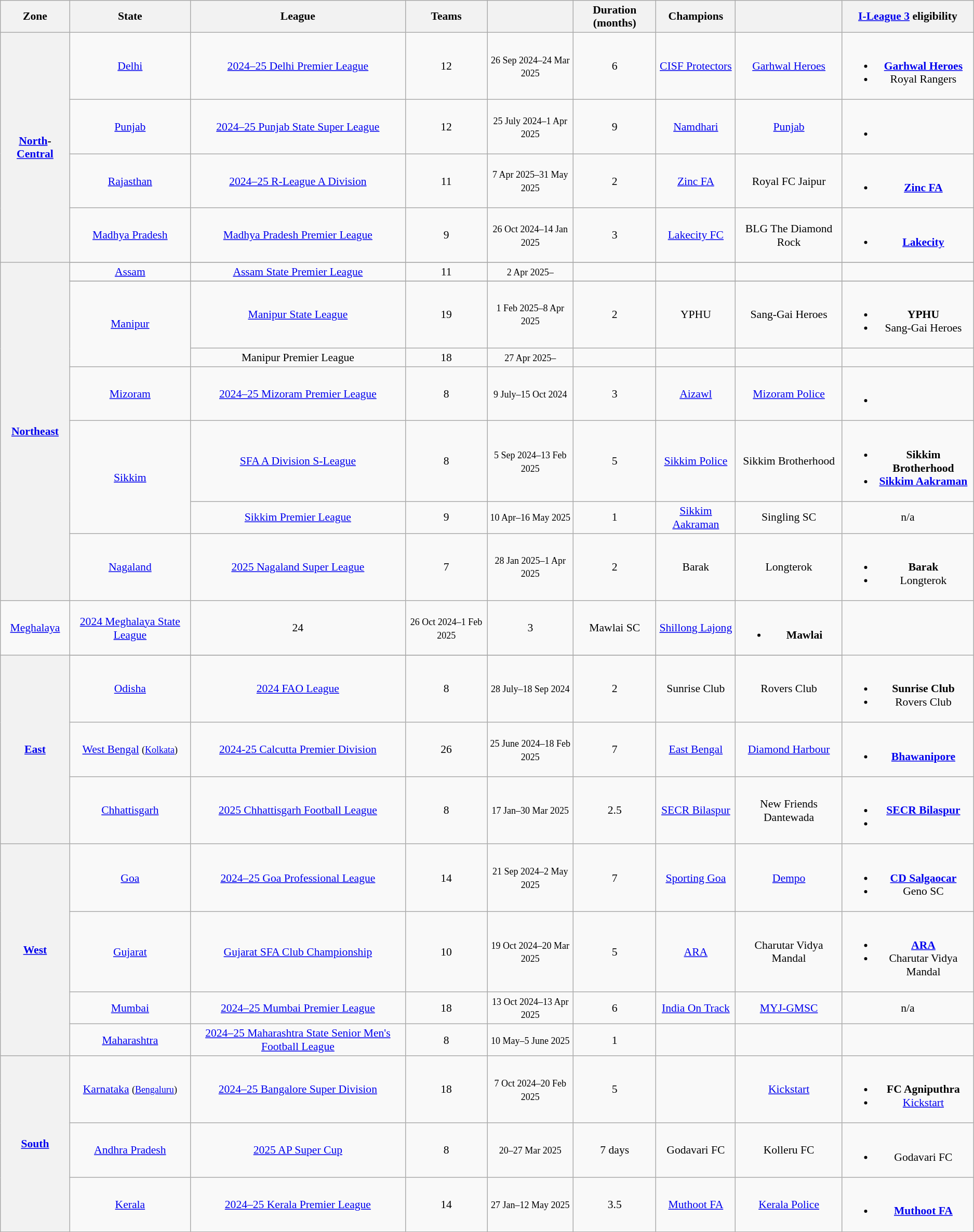<table class="wikitable sortable" style="text-align: center; font-size:90%">
<tr>
<th>Zone</th>
<th>State</th>
<th>League</th>
<th>Teams</th>
<th></th>
<th>Duration (months)</th>
<th>Champions</th>
<th></th>
<th><a href='#'>I-League 3</a> eligibility</th>
</tr>
<tr>
<th rowspan="4"><strong><a href='#'>North</a>-<a href='#'>Central</a></strong></th>
<td><a href='#'>Delhi</a></td>
<td><a href='#'>2024–25 Delhi Premier League</a></td>
<td align="center">12</td>
<td><small>26 Sep 2024–24 Mar 2025</small></td>
<td>6</td>
<td><a href='#'>CISF Protectors</a></td>
<td><a href='#'>Garhwal Heroes</a></td>
<td><br><ul><li><strong><a href='#'>Garhwal Heroes</a></strong></li><li>Royal Rangers</li></ul></td>
</tr>
<tr>
<td><a href='#'>Punjab</a></td>
<td><a href='#'>2024–25 Punjab State Super League</a></td>
<td align="center">12</td>
<td><small>25 July 2024–1 Apr 2025</small></td>
<td>9</td>
<td><a href='#'>Namdhari</a></td>
<td><a href='#'>Punjab</a></td>
<td><br><ul><li><strong></strong></li></ul></td>
</tr>
<tr>
<td><a href='#'>Rajasthan</a></td>
<td><a href='#'>2024–25 R-League A Division</a></td>
<td align="center">11</td>
<td><small>7 Apr 2025–31 May 2025</small></td>
<td>2</td>
<td><a href='#'>Zinc FA</a></td>
<td>Royal FC Jaipur</td>
<td><br><ul><li><strong><a href='#'>Zinc FA</a></strong></li></ul></td>
</tr>
<tr>
<td><a href='#'>Madhya Pradesh</a></td>
<td><a href='#'>Madhya Pradesh Premier League</a></td>
<td align="center">9</td>
<td><small>26 Oct 2024–14 Jan 2025</small></td>
<td>3</td>
<td><a href='#'>Lakecity FC</a></td>
<td>BLG The Diamond Rock</td>
<td><br><ul><li><strong><a href='#'>Lakecity</a></strong></li></ul></td>
</tr>
<tr>
<th rowspan="9"><strong><a href='#'>Northeast</a></strong></th>
</tr>
<tr>
<td><a href='#'>Assam</a></td>
<td><a href='#'>Assam State Premier League</a></td>
<td align="center">11</td>
<td><small>2 Apr 2025–</small></td>
<td></td>
<td></td>
<td></td>
<td></td>
</tr>
<tr>
</tr>
<tr>
<td rowspan="2"><a href='#'>Manipur</a></td>
<td><a href='#'>Manipur State League</a></td>
<td align="center">19</td>
<td><small>1 Feb 2025–8 Apr 2025</small></td>
<td>2</td>
<td>YPHU</td>
<td>Sang-Gai Heroes</td>
<td><br><ul><li><strong>YPHU</strong></li><li>Sang-Gai Heroes</li></ul></td>
</tr>
<tr>
<td>Manipur Premier League</td>
<td align="center">18</td>
<td><small>27 Apr 2025–</small></td>
<td></td>
<td></td>
<td></td>
<td></td>
</tr>
<tr>
<td><a href='#'>Mizoram</a></td>
<td><a href='#'>2024–25 Mizoram Premier League</a></td>
<td align="center">8</td>
<td><small>9 July–15 Oct 2024</small></td>
<td>3</td>
<td><a href='#'>Aizawl</a></td>
<td><a href='#'>Mizoram Police</a></td>
<td><br><ul><li><s></s></li></ul></td>
</tr>
<tr>
<td rowspan="2"><a href='#'>Sikkim</a></td>
<td><a href='#'>SFA A Division S-League</a></td>
<td align="center">8</td>
<td><small>5 Sep 2024–13 Feb 2025</small></td>
<td>5</td>
<td><a href='#'>Sikkim Police</a></td>
<td>Sikkim Brotherhood</td>
<td><br><ul><li><strong>Sikkim Brotherhood</strong></li><li><strong><a href='#'>Sikkim Aakraman</a></strong></li></ul></td>
</tr>
<tr>
<td><a href='#'>Sikkim Premier League</a></td>
<td align="center">9</td>
<td><small>10 Apr–16 May 2025</small></td>
<td>1</td>
<td><a href='#'>Sikkim Aakraman</a></td>
<td>Singling SC</td>
<td>n/a</td>
</tr>
<tr>
<td><a href='#'>Nagaland</a></td>
<td><a href='#'>2025 Nagaland Super League</a></td>
<td align="center">7</td>
<td><small>28 Jan 2025–1 Apr 2025</small></td>
<td>2</td>
<td>Barak</td>
<td>Longterok</td>
<td><br><ul><li><strong>Barak</strong></li><li>Longterok</li></ul></td>
</tr>
<tr>
<td><a href='#'>Meghalaya</a></td>
<td><a href='#'>2024 Meghalaya State League</a></td>
<td align="center">24</td>
<td><small>26 Oct 2024–1 Feb 2025</small></td>
<td>3</td>
<td>Mawlai SC</td>
<td><a href='#'>Shillong Lajong</a></td>
<td><br><ul><li><strong>Mawlai</strong></li></ul></td>
</tr>
<tr>
<th rowspan="4"><strong><a href='#'>East</a></strong></th>
</tr>
<tr>
<td><a href='#'>Odisha</a></td>
<td><a href='#'>2024 FAO League</a></td>
<td align="center">8</td>
<td><small>28 July–18 Sep 2024</small></td>
<td>2</td>
<td>Sunrise Club</td>
<td>Rovers Club</td>
<td><br><ul><li><strong>Sunrise Club</strong></li><li>Rovers Club</li></ul></td>
</tr>
<tr>
<td><a href='#'>West Bengal</a> <small>(<a href='#'>Kolkata</a>)</small></td>
<td><a href='#'>2024-25 Calcutta Premier Division</a></td>
<td align="center">26</td>
<td><small>25 June 2024–18 Feb 2025</small></td>
<td>7</td>
<td><a href='#'>East Bengal</a></td>
<td><a href='#'>Diamond Harbour</a></td>
<td><br><ul><li><strong><a href='#'>Bhawanipore</a></strong></li></ul></td>
</tr>
<tr>
<td><a href='#'>Chhattisgarh</a></td>
<td><a href='#'>2025 Chhattisgarh Football League</a></td>
<td align="center">8</td>
<td><small>17 Jan–30 Mar 2025</small></td>
<td>2.5</td>
<td><a href='#'>SECR Bilaspur</a></td>
<td>New Friends Dantewada</td>
<td><br><ul><li><strong><a href='#'>SECR Bilaspur</a></strong></li><li></li></ul></td>
</tr>
<tr>
<th rowspan="4"><strong><a href='#'>West</a></strong></th>
<td><a href='#'>Goa</a></td>
<td><a href='#'>2024–25 Goa Professional League</a></td>
<td align="center">14</td>
<td><small>21 Sep 2024–2 May 2025</small></td>
<td>7</td>
<td><a href='#'>Sporting Goa</a></td>
<td><a href='#'>Dempo</a></td>
<td><br><ul><li><strong><a href='#'>CD Salgaocar</a></strong></li><li>Geno SC</li></ul></td>
</tr>
<tr>
<td><a href='#'>Gujarat</a></td>
<td><a href='#'>Gujarat SFA Club Championship</a></td>
<td align="center">10</td>
<td><small>19 Oct 2024–20 Mar 2025</small></td>
<td>5</td>
<td><a href='#'>ARA</a></td>
<td>Charutar Vidya Mandal</td>
<td><br><ul><li><strong><a href='#'>ARA</a></strong></li><li>Charutar Vidya Mandal</li></ul></td>
</tr>
<tr>
<td><a href='#'>Mumbai</a></td>
<td><a href='#'>2024–25 Mumbai Premier League</a></td>
<td align="center">18</td>
<td><small>13 Oct 2024–13 Apr 2025</small></td>
<td>6</td>
<td><a href='#'>India On Track</a></td>
<td><a href='#'>MYJ-GMSC</a></td>
<td>n/a</td>
</tr>
<tr>
<td><a href='#'>Maharashtra</a></td>
<td><a href='#'>2024–25 Maharashtra State Senior Men's Football League</a></td>
<td align="center">8</td>
<td><small>10 May–5 June 2025</small></td>
<td>1</td>
<td></td>
<td></td>
<td></td>
</tr>
<tr>
<th rowspan="3"><strong><a href='#'>South</a></strong></th>
<td><a href='#'>Karnataka</a> <small>(<a href='#'>Bengaluru</a>)</small></td>
<td><a href='#'>2024–25 Bangalore Super Division</a></td>
<td align="center">18</td>
<td><small>7 Oct 2024–20 Feb 2025</small></td>
<td>5</td>
<td></td>
<td><a href='#'>Kickstart</a></td>
<td><br><ul><li><strong>FC Agniputhra</strong></li><li><a href='#'>Kickstart</a></li></ul></td>
</tr>
<tr>
<td><a href='#'>Andhra Pradesh</a></td>
<td><a href='#'>2025 AP Super Cup</a></td>
<td align="center">8</td>
<td><small>20–27 Mar 2025</small></td>
<td>7 days</td>
<td>Godavari FC</td>
<td>Kolleru FC</td>
<td><br><ul><li>Godavari FC</li></ul></td>
</tr>
<tr>
<td><a href='#'>Kerala</a></td>
<td><a href='#'>2024–25 Kerala Premier League</a></td>
<td align="center">14</td>
<td><small>27 Jan–12 May 2025</small></td>
<td>3.5</td>
<td><a href='#'>Muthoot FA</a></td>
<td><a href='#'>Kerala Police</a></td>
<td><br><ul><li><strong><a href='#'>Muthoot FA</a></strong></li></ul></td>
</tr>
</table>
